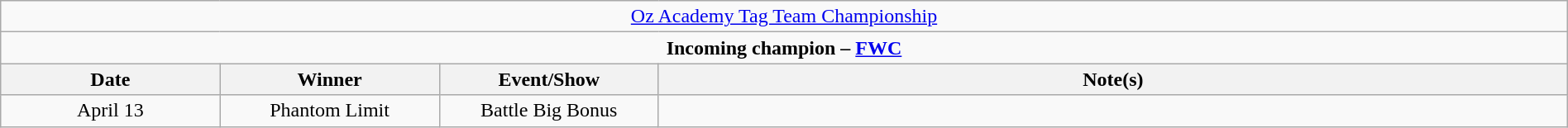<table class="wikitable" style="text-align:center; width:100%;">
<tr>
<td colspan="4" style="text-align: center;"><a href='#'>Oz Academy Tag Team Championship</a></td>
</tr>
<tr>
<td colspan="4" style="text-align: center;"><strong>Incoming champion – <a href='#'>FWC</a> </strong></td>
</tr>
<tr>
<th width=14%>Date</th>
<th width=14%>Winner</th>
<th width=14%>Event/Show</th>
<th width=58%>Note(s)</th>
</tr>
<tr>
<td>April 13</td>
<td>Phantom Limit<br></td>
<td>Battle Big Bonus</td>
<td></td>
</tr>
</table>
